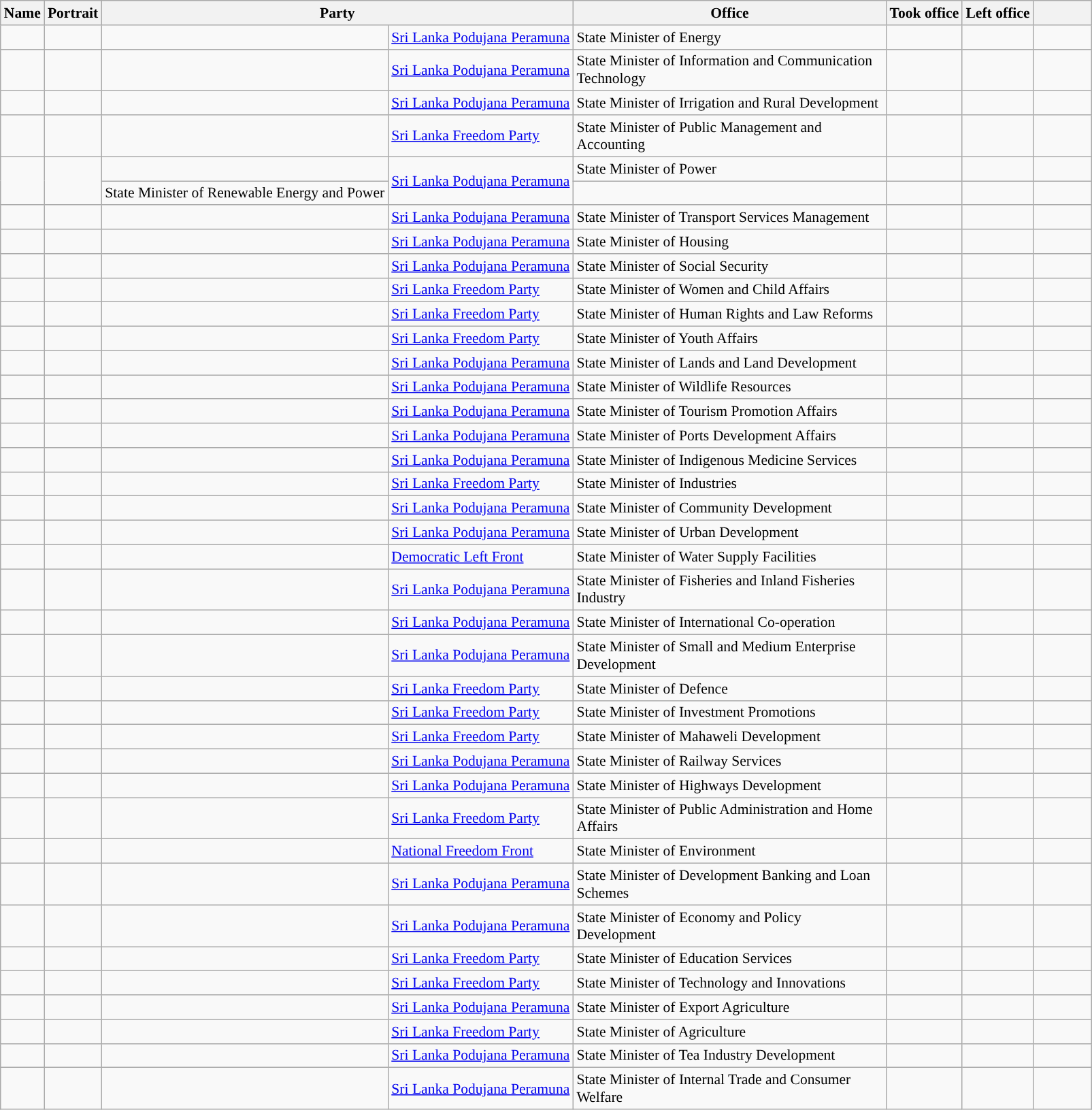<table class="wikitable plainrowheaders sortable" style="font-size:90%; text-align:left;">
<tr>
<th scope=col>Name</th>
<th scope=col class=unsortable>Portrait</th>
<th scope=col colspan="2">Party</th>
<th scope=col width=300px>Office</th>
<th scope=col>Took office</th>
<th scope=col>Left office</th>
<th scope=col width=50px class=unsortable></th>
</tr>
<tr>
<td></td>
<td align=center></td>
<td !align="center" style="background:"></td>
<td><a href='#'>Sri Lanka Podujana Peramuna</a></td>
<td>State Minister of Energy</td>
<td align=center></td>
<td align=center></td>
<td align=center></td>
</tr>
<tr>
<td></td>
<td align=center></td>
<td !align="center" style="background:"></td>
<td><a href='#'>Sri Lanka Podujana Peramuna</a></td>
<td>State Minister of Information and Communication Technology</td>
<td align=center></td>
<td align=center></td>
<td align=center></td>
</tr>
<tr>
<td></td>
<td align=center></td>
<td !align="center" style="background:"></td>
<td><a href='#'>Sri Lanka Podujana Peramuna</a></td>
<td>State Minister of Irrigation and Rural Development</td>
<td align=center></td>
<td align=center></td>
<td align=center></td>
</tr>
<tr>
<td></td>
<td align=center></td>
<td !align="center" style="background:"></td>
<td><a href='#'>Sri Lanka Freedom Party</a></td>
<td>State Minister of Public Management and Accounting</td>
<td align=center></td>
<td align=center></td>
<td align=center></td>
</tr>
<tr>
<td rowspan=2></td>
<td align=center rowspan=2></td>
<td !align="center" style="background:"></td>
<td rowspan=2><a href='#'>Sri Lanka Podujana Peramuna</a></td>
<td>State Minister of Power</td>
<td align=center></td>
<td align=center></td>
<td align=center></td>
</tr>
<tr>
<td>State Minister of Renewable Energy and Power</td>
<td align=center></td>
<td align=center></td>
<td align=center></td>
</tr>
<tr>
<td></td>
<td align=center></td>
<td !align="center" style="background:"></td>
<td><a href='#'>Sri Lanka Podujana Peramuna</a></td>
<td>State Minister of Transport Services Management</td>
<td align=center></td>
<td align=center></td>
<td align=center></td>
</tr>
<tr>
<td></td>
<td align=center></td>
<td !align="center" style="background:"></td>
<td><a href='#'>Sri Lanka Podujana Peramuna</a></td>
<td>State Minister of Housing</td>
<td align=center></td>
<td align=center></td>
<td align=center></td>
</tr>
<tr>
<td></td>
<td align=center></td>
<td !align="center" style="background:"></td>
<td><a href='#'>Sri Lanka Podujana Peramuna</a></td>
<td>State Minister of Social Security</td>
<td align=center></td>
<td align=center></td>
<td align=center></td>
</tr>
<tr>
<td></td>
<td align=center></td>
<td !align="center" style="background:"></td>
<td><a href='#'>Sri Lanka Freedom Party</a></td>
<td>State Minister of Women and Child Affairs</td>
<td align=center></td>
<td align=center></td>
<td align=center></td>
</tr>
<tr>
<td></td>
<td align=center></td>
<td !align="center" style="background:"></td>
<td><a href='#'>Sri Lanka Freedom Party</a></td>
<td>State Minister of Human Rights and Law Reforms</td>
<td align=center></td>
<td align=center></td>
<td align=center></td>
</tr>
<tr>
<td></td>
<td align=center></td>
<td !align="center" style="background:"></td>
<td><a href='#'>Sri Lanka Freedom Party</a></td>
<td>State Minister of Youth Affairs</td>
<td align=center></td>
<td align=center></td>
<td align=center></td>
</tr>
<tr>
<td></td>
<td align=center></td>
<td !align="center" style="background:"></td>
<td><a href='#'>Sri Lanka Podujana Peramuna</a></td>
<td>State Minister of Lands and Land Development</td>
<td align=center></td>
<td align=center></td>
<td align=center></td>
</tr>
<tr>
<td></td>
<td align=center></td>
<td !align="center" style="background:"></td>
<td><a href='#'>Sri Lanka Podujana Peramuna</a></td>
<td>State Minister of Wildlife Resources</td>
<td align=center></td>
<td align=center></td>
<td align=center></td>
</tr>
<tr>
<td></td>
<td align=center></td>
<td !align="center" style="background:"></td>
<td><a href='#'>Sri Lanka Podujana Peramuna</a></td>
<td>State Minister of Tourism Promotion Affairs</td>
<td align=center></td>
<td align=center></td>
<td align=center></td>
</tr>
<tr>
<td></td>
<td align=center></td>
<td !align="center" style="background:"></td>
<td><a href='#'>Sri Lanka Podujana Peramuna</a></td>
<td>State Minister of Ports Development Affairs</td>
<td align=center></td>
<td align=center></td>
<td align=center></td>
</tr>
<tr>
<td></td>
<td align=center></td>
<td !align="center" style="background:"></td>
<td><a href='#'>Sri Lanka Podujana Peramuna</a></td>
<td>State Minister of Indigenous Medicine Services</td>
<td align=center></td>
<td align=center></td>
<td align=center></td>
</tr>
<tr>
<td></td>
<td align=center></td>
<td !align="center" style="background:"></td>
<td><a href='#'>Sri Lanka Freedom Party</a></td>
<td>State Minister of Industries</td>
<td align=center></td>
<td align=center></td>
<td align=center></td>
</tr>
<tr>
<td></td>
<td align=center></td>
<td !align="center" style="background:"></td>
<td><a href='#'>Sri Lanka Podujana Peramuna</a></td>
<td>State Minister of Community Development</td>
<td align=center></td>
<td align=center></td>
<td align=center></td>
</tr>
<tr>
<td></td>
<td align=center></td>
<td !align="center" style="background:"></td>
<td><a href='#'>Sri Lanka Podujana Peramuna</a></td>
<td>State Minister of Urban Development</td>
<td align=center></td>
<td align=center></td>
<td align=center></td>
</tr>
<tr>
<td></td>
<td align=center></td>
<td !align="center" style="background:"></td>
<td><a href='#'>Democratic Left Front</a></td>
<td>State Minister of Water Supply Facilities</td>
<td align=center></td>
<td align=center></td>
<td align=center></td>
</tr>
<tr>
<td></td>
<td align=center></td>
<td !align="center" style="background:"></td>
<td><a href='#'>Sri Lanka Podujana Peramuna</a></td>
<td>State Minister of Fisheries and Inland Fisheries Industry</td>
<td align=center></td>
<td align=center></td>
<td align=center></td>
</tr>
<tr>
<td></td>
<td align=center></td>
<td !align="center" style="background:"></td>
<td><a href='#'>Sri Lanka Podujana Peramuna</a></td>
<td>State Minister of International Co-operation</td>
<td align=center></td>
<td align=center></td>
<td align=center></td>
</tr>
<tr>
<td></td>
<td align=center></td>
<td !align="center" style="background:"></td>
<td><a href='#'>Sri Lanka Podujana Peramuna</a></td>
<td>State Minister of Small and Medium Enterprise Development</td>
<td align=center></td>
<td align=center></td>
<td align=center></td>
</tr>
<tr>
<td></td>
<td align=center></td>
<td !align="center" style="background:"></td>
<td><a href='#'>Sri Lanka Freedom Party</a></td>
<td>State Minister of Defence</td>
<td align=center></td>
<td align=center></td>
<td align=center></td>
</tr>
<tr>
<td></td>
<td align=center></td>
<td !align="center" style="background:"></td>
<td><a href='#'>Sri Lanka Freedom Party</a></td>
<td>State Minister of Investment Promotions</td>
<td align=center></td>
<td align=center></td>
<td align=center></td>
</tr>
<tr>
<td></td>
<td align=center></td>
<td !align="center" style="background:"></td>
<td><a href='#'>Sri Lanka Freedom Party</a></td>
<td>State Minister of Mahaweli Development</td>
<td align=center></td>
<td align=center></td>
<td align=center></td>
</tr>
<tr>
<td></td>
<td align=center></td>
<td !align="center" style="background:"></td>
<td><a href='#'>Sri Lanka Podujana Peramuna</a></td>
<td>State Minister of Railway Services</td>
<td align=center></td>
<td align=center></td>
<td align=center></td>
</tr>
<tr>
<td></td>
<td align=center></td>
<td !align="center" style="background:"></td>
<td><a href='#'>Sri Lanka Podujana Peramuna</a></td>
<td>State Minister of Highways Development</td>
<td align=center></td>
<td align=center></td>
<td align=center></td>
</tr>
<tr>
<td></td>
<td></td>
<td align="center" style="background:"></td>
<td><a href='#'>Sri Lanka Freedom Party</a></td>
<td>State Minister of Public Administration and Home Affairs</td>
<td align=center></td>
<td align=center></td>
<td align=center></td>
</tr>
<tr>
<td></td>
<td align=center></td>
<td !align="center" style="background:"></td>
<td><a href='#'>National Freedom Front</a></td>
<td>State Minister of Environment</td>
<td align=center></td>
<td align=center></td>
<td align=center></td>
</tr>
<tr>
<td></td>
<td align=center></td>
<td !align="center" style="background:"></td>
<td><a href='#'>Sri Lanka Podujana Peramuna</a></td>
<td>State Minister of Development Banking and Loan Schemes</td>
<td align=center></td>
<td align=center></td>
<td align=center></td>
</tr>
<tr>
<td></td>
<td align=center></td>
<td !align="center" style="background:"></td>
<td><a href='#'>Sri Lanka Podujana Peramuna</a></td>
<td>State Minister of Economy and Policy Development</td>
<td align=center></td>
<td align=center></td>
<td align=center></td>
</tr>
<tr>
<td></td>
<td align=center></td>
<td !align="center" style="background:"></td>
<td><a href='#'>Sri Lanka Freedom Party</a></td>
<td>State Minister of Education Services</td>
<td align=center></td>
<td align=center></td>
<td align=center></td>
</tr>
<tr>
<td></td>
<td align=center></td>
<td !align="center" style="background:"></td>
<td><a href='#'>Sri Lanka Freedom Party</a></td>
<td>State Minister of Technology and Innovations</td>
<td align=center></td>
<td align=center></td>
<td align=center></td>
</tr>
<tr>
<td></td>
<td align=center></td>
<td !align="center" style="background:"></td>
<td><a href='#'>Sri Lanka Podujana Peramuna</a></td>
<td>State Minister of Export Agriculture</td>
<td align=center></td>
<td align=center></td>
<td align=center></td>
</tr>
<tr>
<td></td>
<td align=center></td>
<td !align="center" style="background:"></td>
<td><a href='#'>Sri Lanka Freedom Party</a></td>
<td>State Minister of Agriculture</td>
<td align=center></td>
<td align=center></td>
<td align=center></td>
</tr>
<tr>
<td></td>
<td align=center></td>
<td !align="center" style="background:"></td>
<td><a href='#'>Sri Lanka Podujana Peramuna</a></td>
<td>State Minister of Tea Industry Development</td>
<td align=center></td>
<td align=center></td>
<td align=center></td>
</tr>
<tr>
<td></td>
<td align=center></td>
<td !align="center" style="background:"></td>
<td><a href='#'>Sri Lanka Podujana Peramuna</a></td>
<td>State Minister of Internal Trade and Consumer Welfare</td>
<td align=center></td>
<td align=center></td>
<td align=center></td>
</tr>
</table>
